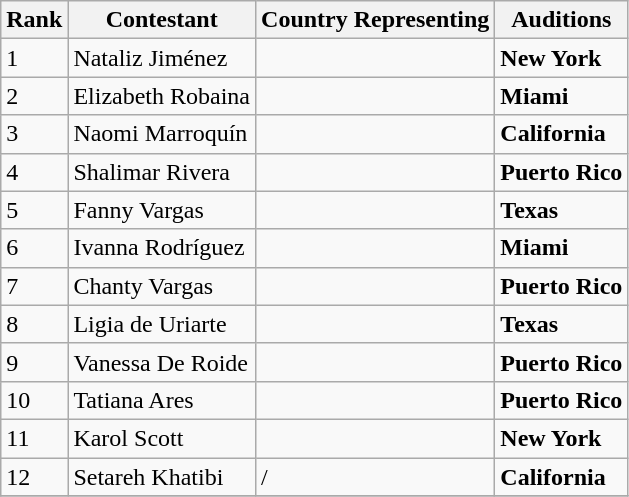<table class="wikitable">
<tr>
<th>Rank</th>
<th>Contestant</th>
<th>Country Representing</th>
<th>Auditions</th>
</tr>
<tr>
<td>1</td>
<td>Nataliz Jiménez</td>
<td><strong></strong></td>
<td><strong>New York</strong></td>
</tr>
<tr>
<td>2</td>
<td>Elizabeth Robaina</td>
<td><strong></strong></td>
<td><strong>Miami</strong></td>
</tr>
<tr>
<td>3</td>
<td>Naomi Marroquín</td>
<td><strong></strong></td>
<td><strong>California</strong></td>
</tr>
<tr>
<td>4</td>
<td>Shalimar Rivera</td>
<td><strong></strong></td>
<td><strong>Puerto Rico</strong></td>
</tr>
<tr>
<td>5</td>
<td>Fanny Vargas</td>
<td><strong></strong></td>
<td><strong>Texas</strong></td>
</tr>
<tr>
<td>6</td>
<td>Ivanna Rodríguez</td>
<td><strong></strong></td>
<td><strong>Miami</strong></td>
</tr>
<tr>
<td>7</td>
<td>Chanty Vargas</td>
<td><strong></strong></td>
<td><strong>Puerto Rico</strong></td>
</tr>
<tr>
<td>8</td>
<td>Ligia de Uriarte</td>
<td><strong></strong></td>
<td><strong>Texas</strong></td>
</tr>
<tr>
<td>9</td>
<td>Vanessa De Roide</td>
<td><strong></strong></td>
<td><strong>Puerto Rico</strong></td>
</tr>
<tr>
<td>10</td>
<td>Tatiana Ares</td>
<td><strong></strong></td>
<td><strong>Puerto Rico</strong></td>
</tr>
<tr>
<td>11</td>
<td>Karol Scott</td>
<td><strong></strong></td>
<td><strong>New York</strong></td>
</tr>
<tr>
<td>12</td>
<td>Setareh Khatibi</td>
<td><strong></strong>/<strong></strong></td>
<td><strong>California</strong></td>
</tr>
<tr>
</tr>
</table>
